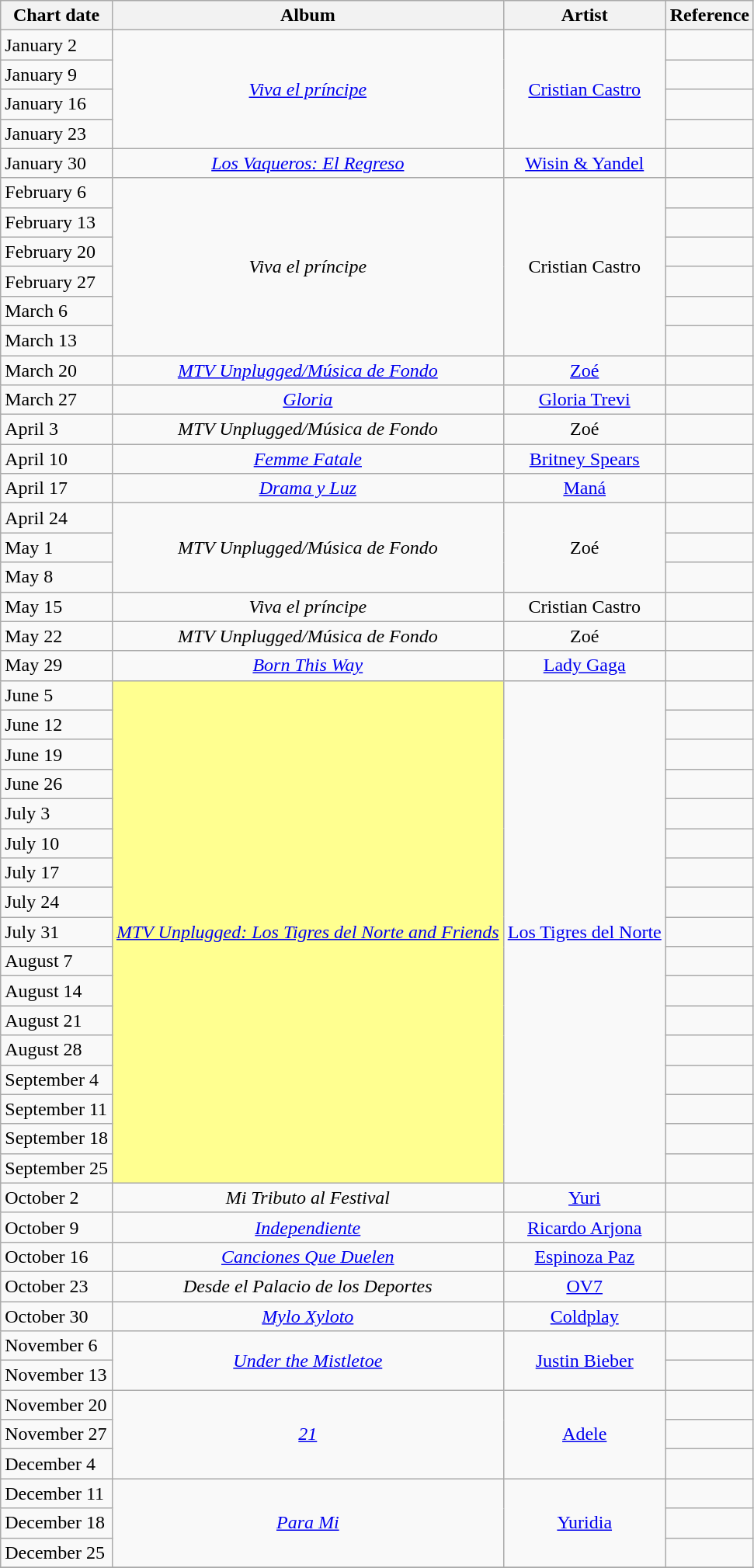<table class="wikitable">
<tr>
<th width=""><strong>Chart date</strong></th>
<th width=""><strong>Album</strong></th>
<th width=""><strong>Artist</strong></th>
<th width="" class="unsortable"><strong>Reference</strong></th>
</tr>
<tr>
<td>January 2</td>
<td style="text-align: center;" rowspan="4"><em><a href='#'>Viva el príncipe</a></em></td>
<td style="text-align: center;" rowspan="4"><a href='#'>Cristian Castro</a></td>
<td style="text-align: center;"></td>
</tr>
<tr>
<td>January 9</td>
<td style="text-align: center;"></td>
</tr>
<tr>
<td>January 16</td>
<td style="text-align: center;"></td>
</tr>
<tr>
<td>January 23</td>
<td style="text-align: center;"></td>
</tr>
<tr>
<td>January 30</td>
<td style="text-align: center;"><em><a href='#'>Los Vaqueros: El Regreso</a></em></td>
<td style="text-align: center;"><a href='#'>Wisin & Yandel</a></td>
<td style="text-align: center;"></td>
</tr>
<tr>
<td>February 6</td>
<td style="text-align: center;" rowspan="6"><em>Viva el príncipe</em></td>
<td style="text-align: center;" rowspan="6">Cristian Castro</td>
<td style="text-align: center;"></td>
</tr>
<tr>
<td>February 13</td>
<td style="text-align: center;"></td>
</tr>
<tr>
<td>February 20</td>
<td style="text-align: center;"></td>
</tr>
<tr>
<td>February 27</td>
<td style="text-align: center;"></td>
</tr>
<tr>
<td>March 6</td>
<td style="text-align: center;"></td>
</tr>
<tr>
<td>March 13</td>
<td style="text-align: center;"></td>
</tr>
<tr>
<td>March 20</td>
<td style="text-align: center;"><em><a href='#'>MTV Unplugged/Música de Fondo</a></em></td>
<td style="text-align: center;"><a href='#'>Zoé</a></td>
<td style="text-align: center;"></td>
</tr>
<tr>
<td>March 27</td>
<td style="text-align: center;"><em><a href='#'>Gloria</a></em></td>
<td style="text-align: center;"><a href='#'>Gloria Trevi</a></td>
<td style="text-align: center;"></td>
</tr>
<tr>
<td>April 3</td>
<td style="text-align: center;"><em>MTV Unplugged/Música de Fondo</em></td>
<td style="text-align: center;">Zoé</td>
<td style="text-align: center;"></td>
</tr>
<tr>
<td>April 10</td>
<td style="text-align: center;"><em><a href='#'>Femme Fatale</a></em></td>
<td style="text-align: center;"><a href='#'>Britney Spears</a></td>
<td style="text-align: center;"></td>
</tr>
<tr>
<td>April 17</td>
<td style="text-align: center;"><em><a href='#'>Drama y Luz</a></em></td>
<td style="text-align: center;"><a href='#'>Maná</a></td>
<td style="text-align: center;"></td>
</tr>
<tr>
<td>April 24</td>
<td style="text-align: center;" rowspan="3"><em>MTV Unplugged/Música de Fondo</em></td>
<td style="text-align: center;" rowspan="3">Zoé</td>
<td style="text-align: center;"></td>
</tr>
<tr>
<td>May 1</td>
<td style="text-align: center;"></td>
</tr>
<tr>
<td>May 8</td>
<td style="text-align: center;"></td>
</tr>
<tr>
<td>May 15</td>
<td style="text-align: center;"><em>Viva el príncipe</em></td>
<td style="text-align: center;">Cristian Castro</td>
<td style="text-align: center;"></td>
</tr>
<tr>
<td>May 22</td>
<td style="text-align: center;"><em>MTV Unplugged/Música de Fondo</em></td>
<td style="text-align: center;">Zoé</td>
<td style="text-align: center;"></td>
</tr>
<tr>
<td>May 29</td>
<td style="text-align: center;"><em><a href='#'>Born This Way</a></em></td>
<td style="text-align: center;"><a href='#'>Lady Gaga</a></td>
<td style="text-align: center;"></td>
</tr>
<tr>
<td>June 5</td>
<td bgcolor=#FFFF90 style="text-align: center;" rowspan="17"><em><a href='#'>MTV Unplugged: Los Tigres del Norte and Friends</a></em></td>
<td style="text-align: center;" rowspan="17"><a href='#'>Los Tigres del Norte</a></td>
<td style="text-align: center;"></td>
</tr>
<tr>
<td>June 12</td>
<td style="text-align: center;"></td>
</tr>
<tr>
<td>June 19</td>
<td style="text-align: center;"></td>
</tr>
<tr>
<td>June 26</td>
<td style="text-align: center;"></td>
</tr>
<tr>
<td>July 3</td>
<td style="text-align: center;"></td>
</tr>
<tr>
<td>July 10</td>
<td style="text-align: center;"></td>
</tr>
<tr>
<td>July 17</td>
<td style="text-align: center;"></td>
</tr>
<tr>
<td>July 24</td>
<td style="text-align: center;"></td>
</tr>
<tr>
<td>July 31</td>
<td style="text-align: center;"></td>
</tr>
<tr>
<td>August 7</td>
<td style="text-align: center;"></td>
</tr>
<tr>
<td>August 14</td>
<td style="text-align: center;"></td>
</tr>
<tr>
<td>August 21</td>
<td style="text-align: center;"></td>
</tr>
<tr>
<td>August 28</td>
<td style="text-align: center;"></td>
</tr>
<tr>
<td>September 4</td>
<td style="text-align: center;"></td>
</tr>
<tr>
<td>September 11</td>
<td style="text-align: center;"></td>
</tr>
<tr>
<td>September 18</td>
<td style="text-align: center;"></td>
</tr>
<tr>
<td>September 25</td>
<td style="text-align: center;"></td>
</tr>
<tr>
<td>October 2</td>
<td style="text-align: center;"><em>Mi Tributo al Festival</em></td>
<td style="text-align: center;"><a href='#'>Yuri</a></td>
<td style="text-align: center;"></td>
</tr>
<tr>
<td>October 9</td>
<td style="text-align: center;"><em><a href='#'>Independiente</a></em></td>
<td style="text-align: center;"><a href='#'>Ricardo Arjona</a></td>
<td style="text-align: center;"></td>
</tr>
<tr>
<td>October 16</td>
<td style="text-align: center;"><em><a href='#'>Canciones Que Duelen</a></em></td>
<td style="text-align: center;"><a href='#'>Espinoza Paz</a></td>
<td style="text-align: center;"></td>
</tr>
<tr>
<td>October 23</td>
<td style="text-align: center;"><em>Desde el Palacio de los Deportes</em></td>
<td style="text-align: center;"><a href='#'>OV7</a></td>
<td style="text-align: center;"></td>
</tr>
<tr>
<td>October 30</td>
<td style="text-align: center;"><em><a href='#'>Mylo Xyloto</a></em></td>
<td style="text-align: center;"><a href='#'>Coldplay</a></td>
<td style="text-align: center;"></td>
</tr>
<tr>
<td>November 6</td>
<td style="text-align: center;" rowspan="2"><em><a href='#'>Under the Mistletoe</a></em></td>
<td style="text-align: center;" rowspan="2"><a href='#'>Justin Bieber</a></td>
<td style="text-align: center;"></td>
</tr>
<tr>
<td>November 13</td>
<td style="text-align: center;"></td>
</tr>
<tr>
<td>November 20</td>
<td style="text-align: center;" rowspan="3"><em><a href='#'>21</a></em></td>
<td style="text-align: center;" rowspan="3"><a href='#'>Adele</a></td>
<td style="text-align: center;"></td>
</tr>
<tr>
<td>November 27</td>
<td style="text-align: center;"></td>
</tr>
<tr>
<td>December 4</td>
<td style="text-align: center;"></td>
</tr>
<tr>
<td>December 11</td>
<td style="text-align: center;" rowspan="3"><em><a href='#'>Para Mi</a></em></td>
<td style="text-align: center;" rowspan="3"><a href='#'>Yuridia</a></td>
<td style="text-align: center;"></td>
</tr>
<tr>
<td>December 18</td>
<td style="text-align: center;"></td>
</tr>
<tr>
<td>December 25</td>
<td style="text-align: center;"></td>
</tr>
<tr>
</tr>
</table>
